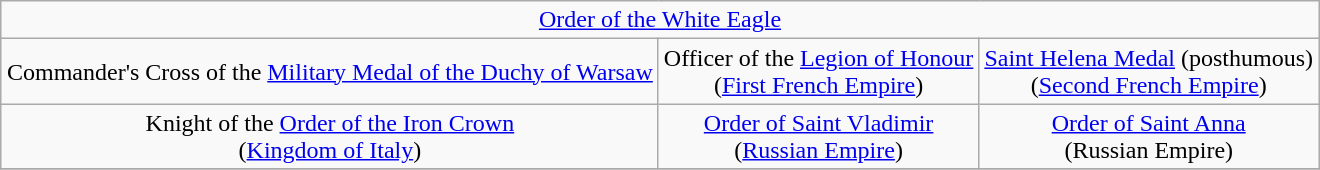<table class="wikitable" style="margin:1em auto; text-align:center;">
<tr>
<td colspan="3"><a href='#'>Order of the White Eagle</a></td>
</tr>
<tr>
<td>Commander's Cross of the <a href='#'>Military Medal of the Duchy of Warsaw</a></td>
<td>Officer of the <a href='#'>Legion of Honour</a><br>(<a href='#'>First French Empire</a>)</td>
<td><a href='#'>Saint Helena Medal</a> (posthumous)<br>(<a href='#'>Second French Empire</a>)</td>
</tr>
<tr>
<td>Knight of the <a href='#'>Order of the Iron Crown</a><br>(<a href='#'>Kingdom of Italy</a>)</td>
<td><a href='#'>Order of Saint Vladimir</a><br>(<a href='#'>Russian Empire</a>)</td>
<td><a href='#'>Order of Saint Anna</a><br>(Russian Empire)</td>
</tr>
<tr>
</tr>
</table>
